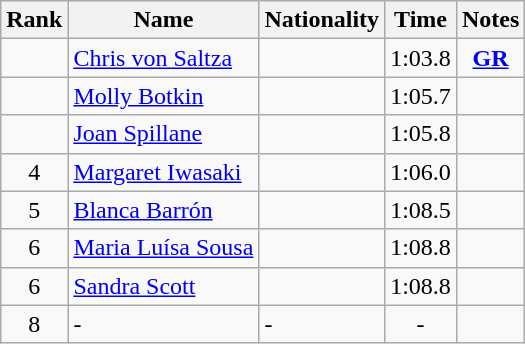<table class="wikitable sortable" style="text-align:center">
<tr>
<th>Rank</th>
<th>Name</th>
<th>Nationality</th>
<th>Time</th>
<th>Notes</th>
</tr>
<tr>
<td></td>
<td align=left><a href='#'>Chris von Saltza</a></td>
<td align=left></td>
<td>1:03.8</td>
<td><strong><a href='#'>GR</a></strong></td>
</tr>
<tr>
<td></td>
<td align=left><a href='#'>Molly Botkin</a></td>
<td align=left></td>
<td>1:05.7</td>
<td></td>
</tr>
<tr>
<td></td>
<td align=left><a href='#'>Joan Spillane</a></td>
<td align=left></td>
<td>1:05.8</td>
<td></td>
</tr>
<tr>
<td>4</td>
<td align=left><a href='#'>Margaret Iwasaki</a></td>
<td align=left></td>
<td>1:06.0</td>
<td></td>
</tr>
<tr>
<td>5</td>
<td align=left><a href='#'>Blanca Barrón</a></td>
<td align=left></td>
<td>1:08.5</td>
<td></td>
</tr>
<tr>
<td>6</td>
<td align=left><a href='#'>Maria Luísa Sousa</a></td>
<td align=left></td>
<td>1:08.8</td>
<td></td>
</tr>
<tr>
<td>6</td>
<td align=left><a href='#'>Sandra Scott</a></td>
<td align=left></td>
<td>1:08.8</td>
<td></td>
</tr>
<tr>
<td>8</td>
<td align=left>-</td>
<td align=left>-</td>
<td>-</td>
<td></td>
</tr>
</table>
